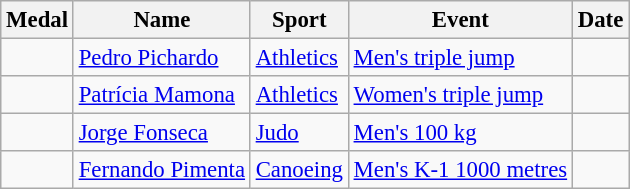<table class="wikitable sortable" style="font-size: 95%;">
<tr>
<th>Medal</th>
<th>Name</th>
<th>Sport</th>
<th>Event</th>
<th>Date</th>
</tr>
<tr>
<td></td>
<td><a href='#'>Pedro Pichardo</a></td>
<td><a href='#'>Athletics</a></td>
<td><a href='#'>Men's triple jump</a></td>
<td></td>
</tr>
<tr>
<td></td>
<td><a href='#'>Patrícia Mamona</a></td>
<td><a href='#'>Athletics</a></td>
<td><a href='#'>Women's triple jump</a></td>
<td></td>
</tr>
<tr>
<td></td>
<td><a href='#'>Jorge Fonseca</a></td>
<td><a href='#'>Judo</a></td>
<td><a href='#'>Men's 100 kg</a></td>
<td></td>
</tr>
<tr>
<td></td>
<td><a href='#'>Fernando Pimenta</a></td>
<td><a href='#'>Canoeing</a></td>
<td><a href='#'>Men's K-1 1000 metres</a></td>
<td></td>
</tr>
</table>
